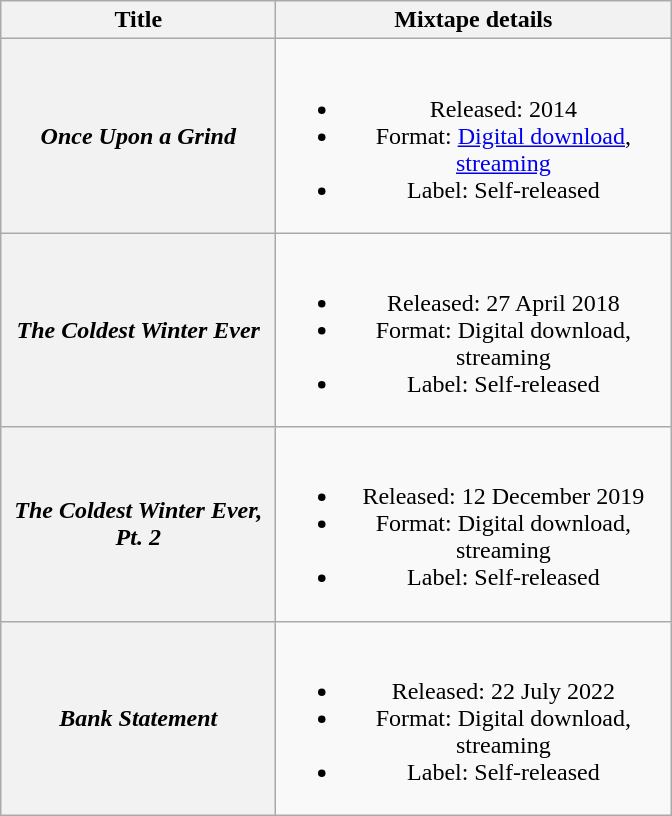<table class="wikitable plainrowheaders" style="text-align: center;">
<tr>
<th scope="col" style="width:11em;">Title</th>
<th scope="col" style="width:16em;">Mixtape details</th>
</tr>
<tr>
<th scope="row"><em>Once Upon a Grind</em></th>
<td><br><ul><li>Released: 2014</li><li>Format: <a href='#'>Digital download</a>, <a href='#'>streaming</a></li><li>Label: Self-released</li></ul></td>
</tr>
<tr>
<th scope="row"><em>The Coldest Winter Ever</em></th>
<td><br><ul><li>Released: 27 April 2018</li><li>Format: Digital download, streaming</li><li>Label: Self-released</li></ul></td>
</tr>
<tr>
<th scope="row"><em>The Coldest Winter Ever, Pt. 2</em></th>
<td><br><ul><li>Released: 12 December 2019</li><li>Format: Digital download, streaming</li><li>Label: Self-released</li></ul></td>
</tr>
<tr>
<th scope="row"><em>Bank Statement</em></th>
<td><br><ul><li>Released: 22 July 2022</li><li>Format: Digital download, streaming</li><li>Label: Self-released</li></ul></td>
</tr>
</table>
